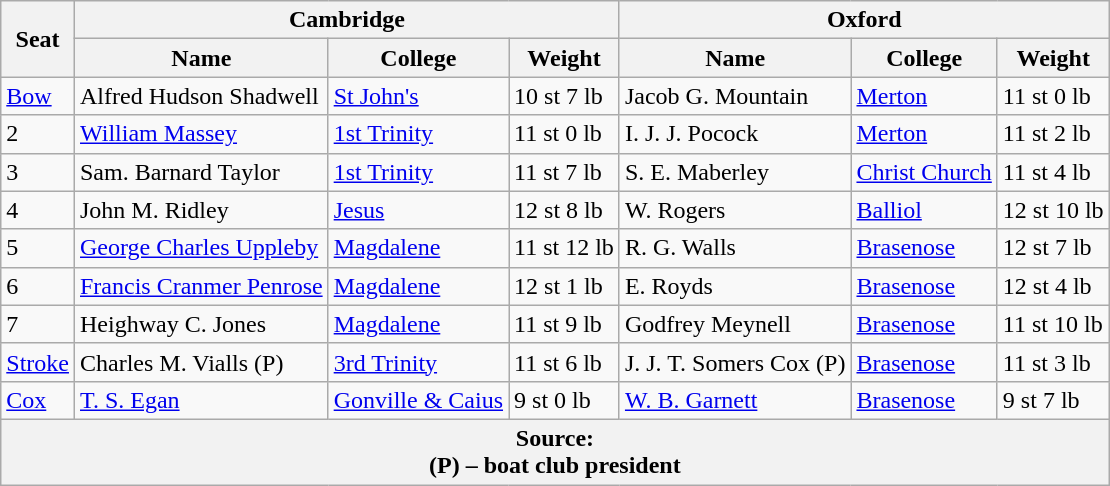<table class=wikitable>
<tr>
<th rowspan="2">Seat</th>
<th colspan="3">Cambridge <br> </th>
<th colspan="3">Oxford <br> </th>
</tr>
<tr>
<th>Name</th>
<th>College</th>
<th>Weight</th>
<th>Name</th>
<th>College</th>
<th>Weight</th>
</tr>
<tr>
<td><a href='#'>Bow</a></td>
<td>Alfred Hudson Shadwell</td>
<td><a href='#'>St John's</a></td>
<td>10 st 7 lb</td>
<td>Jacob G. Mountain</td>
<td><a href='#'>Merton</a></td>
<td>11 st 0 lb</td>
</tr>
<tr>
<td>2</td>
<td><a href='#'>William Massey</a></td>
<td><a href='#'>1st Trinity</a></td>
<td>11 st 0 lb</td>
<td>I. J. J. Pocock</td>
<td><a href='#'>Merton</a></td>
<td>11 st 2 lb</td>
</tr>
<tr>
<td>3</td>
<td>Sam. Barnard Taylor</td>
<td><a href='#'>1st Trinity</a></td>
<td>11 st 7 lb</td>
<td>S. E. Maberley</td>
<td><a href='#'>Christ Church</a></td>
<td>11 st 4 lb</td>
</tr>
<tr>
<td>4</td>
<td>John M. Ridley</td>
<td><a href='#'>Jesus</a></td>
<td>12 st 8 lb</td>
<td>W. Rogers</td>
<td><a href='#'>Balliol</a></td>
<td>12 st 10 lb</td>
</tr>
<tr>
<td>5</td>
<td><a href='#'>George Charles Uppleby</a></td>
<td><a href='#'>Magdalene</a></td>
<td>11 st 12 lb</td>
<td>R. G. Walls</td>
<td><a href='#'>Brasenose</a></td>
<td>12 st 7 lb</td>
</tr>
<tr>
<td>6</td>
<td><a href='#'>Francis Cranmer Penrose</a></td>
<td><a href='#'>Magdalene</a></td>
<td>12 st 1 lb</td>
<td>E. Royds</td>
<td><a href='#'>Brasenose</a></td>
<td>12 st 4 lb</td>
</tr>
<tr>
<td>7</td>
<td>Heighway C. Jones</td>
<td><a href='#'>Magdalene</a></td>
<td>11 st 9 lb</td>
<td>Godfrey Meynell</td>
<td><a href='#'>Brasenose</a></td>
<td>11 st 10 lb</td>
</tr>
<tr>
<td><a href='#'>Stroke</a></td>
<td>Charles M. Vialls (P)</td>
<td><a href='#'>3rd Trinity</a></td>
<td>11 st 6 lb</td>
<td>J. J. T. Somers Cox (P)</td>
<td><a href='#'>Brasenose</a></td>
<td>11 st 3 lb</td>
</tr>
<tr>
<td><a href='#'>Cox</a></td>
<td><a href='#'>T. S. Egan</a></td>
<td><a href='#'>Gonville & Caius</a></td>
<td>9 st 0 lb</td>
<td><a href='#'>W. B. Garnett</a></td>
<td><a href='#'>Brasenose</a></td>
<td>9 st 7 lb</td>
</tr>
<tr>
<th colspan="7">Source:<br> (P) – boat club president</th>
</tr>
</table>
